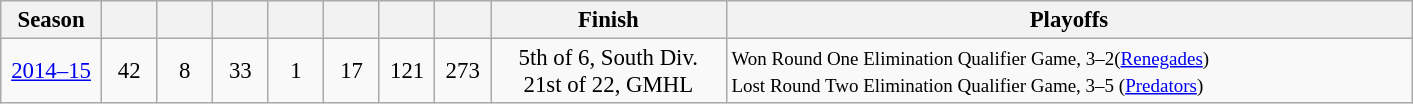<table class="wikitable" style="text-align:center;font-size:95%;">
<tr>
<th width=60>Season</th>
<th width=30></th>
<th width=30></th>
<th width=30></th>
<th width=30></th>
<th width=30></th>
<th width=30></th>
<th width=30></th>
<th width=150>Finish</th>
<th width=450>Playoffs</th>
</tr>
<tr>
<td><a href='#'>2014–15</a></td>
<td>42</td>
<td>8</td>
<td>33</td>
<td>1</td>
<td>17</td>
<td>121</td>
<td>273</td>
<td>5th of 6, South Div.<br>21st of 22, GMHL</td>
<td style="text-align:left;"><small>Won Round One Elimination Qualifier Game, 3–2(<a href='#'>Renegades</a>)<br>Lost Round Two Elimination Qualifier Game, 3–5 (<a href='#'>Predators</a>)</small></td>
</tr>
</table>
